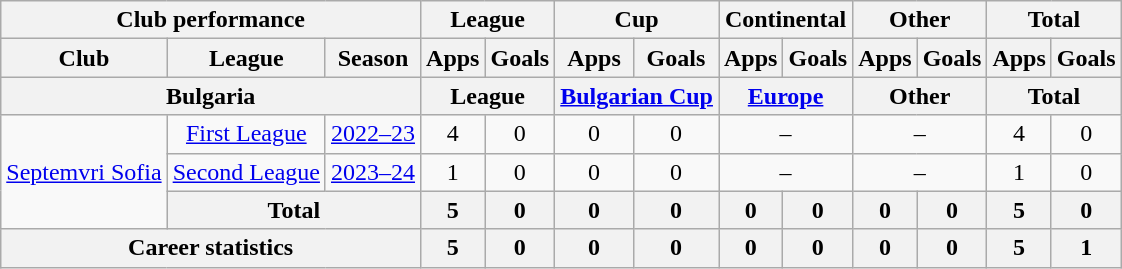<table class="wikitable" style="text-align: center">
<tr>
<th Colspan="3">Club performance</th>
<th Colspan="2">League</th>
<th Colspan="2">Cup</th>
<th Colspan="2">Continental</th>
<th Colspan="2">Other</th>
<th Colspan="3">Total</th>
</tr>
<tr>
<th>Club</th>
<th>League</th>
<th>Season</th>
<th>Apps</th>
<th>Goals</th>
<th>Apps</th>
<th>Goals</th>
<th>Apps</th>
<th>Goals</th>
<th>Apps</th>
<th>Goals</th>
<th>Apps</th>
<th>Goals</th>
</tr>
<tr>
<th Colspan="3">Bulgaria</th>
<th Colspan="2">League</th>
<th Colspan="2"><a href='#'>Bulgarian Cup</a></th>
<th Colspan="2"><a href='#'>Europe</a></th>
<th Colspan="2">Other</th>
<th Colspan="2">Total</th>
</tr>
<tr>
<td rowspan="3" valign="center"><a href='#'>Septemvri Sofia</a></td>
<td><a href='#'>First League</a></td>
<td><a href='#'>2022–23</a></td>
<td>4</td>
<td>0</td>
<td>0</td>
<td>0</td>
<td colspan="2">–</td>
<td colspan="2">–</td>
<td>4</td>
<td>0</td>
</tr>
<tr>
<td><a href='#'>Second League</a></td>
<td><a href='#'>2023–24</a></td>
<td>1</td>
<td>0</td>
<td>0</td>
<td>0</td>
<td colspan="2">–</td>
<td colspan="2">–</td>
<td>1</td>
<td>0</td>
</tr>
<tr>
<th colspan=2>Total</th>
<th>5</th>
<th>0</th>
<th>0</th>
<th>0</th>
<th>0</th>
<th>0</th>
<th>0</th>
<th>0</th>
<th>5</th>
<th>0</th>
</tr>
<tr>
<th colspan="3">Career statistics</th>
<th>5</th>
<th>0</th>
<th>0</th>
<th>0</th>
<th>0</th>
<th>0</th>
<th>0</th>
<th>0</th>
<th>5</th>
<th>1</th>
</tr>
</table>
